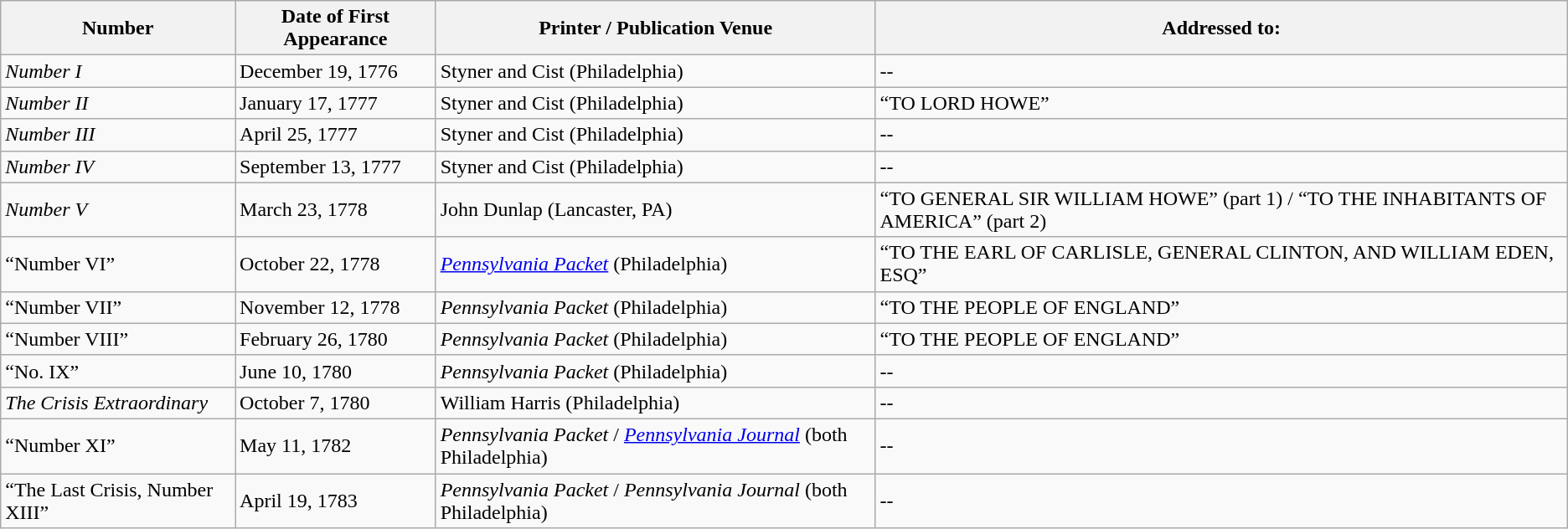<table class="wikitable">
<tr>
<th>Number</th>
<th>Date of First Appearance</th>
<th>Printer / Publication Venue</th>
<th>Addressed to:</th>
</tr>
<tr>
<td><em>Number I</em></td>
<td>December 19, 1776</td>
<td>Styner and Cist (Philadelphia)</td>
<td>--</td>
</tr>
<tr>
<td><em>Number II</em></td>
<td>January 17, 1777</td>
<td>Styner and Cist (Philadelphia)</td>
<td>“TO LORD HOWE”</td>
</tr>
<tr>
<td><em>Number III</em></td>
<td>April 25, 1777</td>
<td>Styner and Cist (Philadelphia)</td>
<td>--</td>
</tr>
<tr>
<td><em>Number IV</em></td>
<td>September 13, 1777</td>
<td>Styner and Cist (Philadelphia)</td>
<td>--</td>
</tr>
<tr>
<td><em>Number V</em></td>
<td>March 23, 1778</td>
<td>John Dunlap (Lancaster, PA)</td>
<td>“TO GENERAL SIR WILLIAM HOWE” (part 1) / “TO THE INHABITANTS OF AMERICA” (part 2)</td>
</tr>
<tr>
<td>“Number VI”</td>
<td>October 22, 1778</td>
<td><em><a href='#'>Pennsylvania Packet</a></em> (Philadelphia)</td>
<td>“TO THE EARL OF CARLISLE, GENERAL CLINTON, AND WILLIAM EDEN, ESQ”</td>
</tr>
<tr>
<td>“Number VII”</td>
<td>November 12, 1778</td>
<td><em>Pennsylvania Packet</em> (Philadelphia)</td>
<td>“TO THE PEOPLE OF ENGLAND”</td>
</tr>
<tr>
<td>“Number VIII”</td>
<td>February 26, 1780</td>
<td><em>Pennsylvania Packet</em> (Philadelphia)</td>
<td>“TO THE PEOPLE OF ENGLAND”</td>
</tr>
<tr>
<td>“No. IX”</td>
<td>June 10, 1780</td>
<td><em>Pennsylvania Packet</em> (Philadelphia)</td>
<td>--</td>
</tr>
<tr>
<td><em>The Crisis Extraordinary</em></td>
<td>October 7, 1780</td>
<td>William Harris (Philadelphia)</td>
<td>--</td>
</tr>
<tr>
<td>“Number XI”</td>
<td>May 11, 1782</td>
<td><em>Pennsylvania Packet</em> / <em><a href='#'>Pennsylvania Journal</a></em> (both Philadelphia)</td>
<td>--</td>
</tr>
<tr>
<td>“The Last Crisis, Number XIII”</td>
<td>April 19, 1783</td>
<td><em>Pennsylvania Packet</em> / <em>Pennsylvania Journal</em> (both Philadelphia)</td>
<td>--</td>
</tr>
</table>
